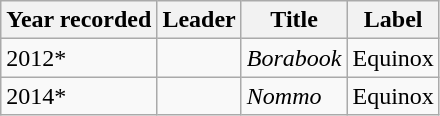<table class="wikitable sortable">
<tr>
<th>Year recorded</th>
<th>Leader</th>
<th>Title</th>
<th>Label</th>
</tr>
<tr>
<td>2012*</td>
<td></td>
<td><em>Borabook</em></td>
<td>Equinox</td>
</tr>
<tr>
<td>2014*</td>
<td></td>
<td><em>Nommo</em></td>
<td>Equinox</td>
</tr>
</table>
